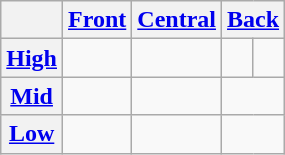<table class="wikitable" style="text-align:center;">
<tr>
<th></th>
<th><a href='#'>Front</a></th>
<th><a href='#'>Central</a></th>
<th colspan="2"><a href='#'>Back</a></th>
</tr>
<tr>
<th><a href='#'>High</a></th>
<td></td>
<td></td>
<td></td>
<td></td>
</tr>
<tr>
<th><a href='#'>Mid</a></th>
<td></td>
<td></td>
<td colspan="2"></td>
</tr>
<tr>
<th><a href='#'>Low</a></th>
<td></td>
<td></td>
<td colspan="2"></td>
</tr>
</table>
